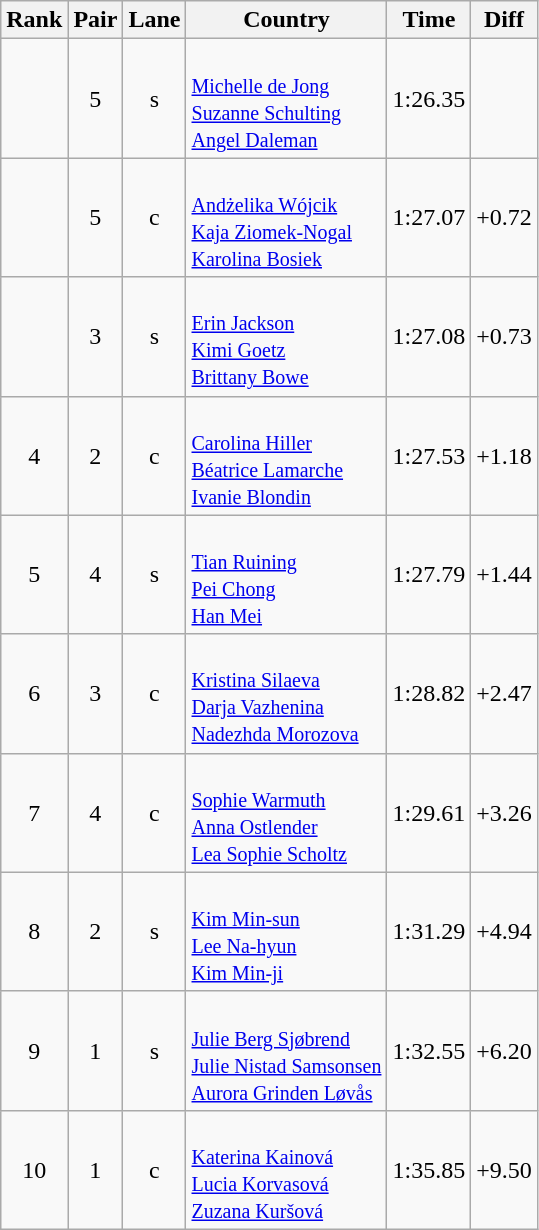<table class="wikitable sortable" style="text-align:center">
<tr>
<th>Rank</th>
<th>Pair</th>
<th>Lane</th>
<th>Country</th>
<th>Time</th>
<th>Diff</th>
</tr>
<tr>
<td></td>
<td>5</td>
<td>s</td>
<td align=left><br><small><a href='#'>Michelle de Jong</a><br><a href='#'>Suzanne Schulting</a><br><a href='#'>Angel Daleman</a></small></td>
<td>1:26.35</td>
<td></td>
</tr>
<tr>
<td></td>
<td>5</td>
<td>c</td>
<td align=left><br><small><a href='#'>Andżelika Wójcik</a><br><a href='#'>Kaja Ziomek-Nogal</a><br><a href='#'>Karolina Bosiek</a></small></td>
<td>1:27.07</td>
<td>+0.72</td>
</tr>
<tr>
<td></td>
<td>3</td>
<td>s</td>
<td align=left><br><small><a href='#'>Erin Jackson</a><br><a href='#'>Kimi Goetz</a><br><a href='#'>Brittany Bowe</a></small></td>
<td>1:27.08</td>
<td>+0.73</td>
</tr>
<tr>
<td>4</td>
<td>2</td>
<td>c</td>
<td align=left><br><small><a href='#'>Carolina Hiller</a><br><a href='#'>Béatrice Lamarche</a><br><a href='#'>Ivanie Blondin</a></small></td>
<td>1:27.53</td>
<td>+1.18</td>
</tr>
<tr>
<td>5</td>
<td>4</td>
<td>s</td>
<td align=left><br><small><a href='#'>Tian Ruining</a><br><a href='#'>Pei Chong</a><br><a href='#'>Han Mei</a></small></td>
<td>1:27.79</td>
<td>+1.44</td>
</tr>
<tr>
<td>6</td>
<td>3</td>
<td>c</td>
<td align=left><br><small><a href='#'>Kristina Silaeva</a><br><a href='#'>Darja Vazhenina</a><br><a href='#'>Nadezhda Morozova</a></small></td>
<td>1:28.82</td>
<td>+2.47</td>
</tr>
<tr>
<td>7</td>
<td>4</td>
<td>c</td>
<td align=left><br><small><a href='#'>Sophie Warmuth</a><br><a href='#'>Anna Ostlender</a><br><a href='#'>Lea Sophie Scholtz</a></small></td>
<td>1:29.61</td>
<td>+3.26</td>
</tr>
<tr>
<td>8</td>
<td>2</td>
<td>s</td>
<td align=left><br><small><a href='#'>Kim Min-sun</a><br><a href='#'>Lee Na-hyun</a><br><a href='#'>Kim Min-ji</a></small></td>
<td>1:31.29</td>
<td>+4.94</td>
</tr>
<tr>
<td>9</td>
<td>1</td>
<td>s</td>
<td align=left><br><small><a href='#'>Julie Berg Sjøbrend</a><br><a href='#'>Julie Nistad Samsonsen</a><br><a href='#'>Aurora Grinden Løvås</a></small></td>
<td>1:32.55</td>
<td>+6.20</td>
</tr>
<tr>
<td>10</td>
<td>1</td>
<td>c</td>
<td align=left><br><small><a href='#'>Katerina Kainová</a><br><a href='#'>Lucia Korvasová</a><br><a href='#'>Zuzana Kuršová</a></small></td>
<td>1:35.85</td>
<td>+9.50</td>
</tr>
</table>
